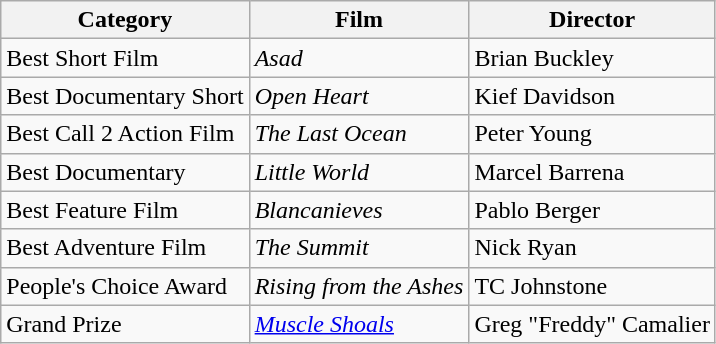<table class="wikitable">
<tr>
<th>Category</th>
<th>Film</th>
<th>Director</th>
</tr>
<tr>
<td>Best Short Film</td>
<td><em>Asad</em></td>
<td>Brian Buckley</td>
</tr>
<tr>
<td>Best Documentary Short</td>
<td><em>Open Heart</em></td>
<td>Kief Davidson</td>
</tr>
<tr>
<td>Best Call 2 Action Film</td>
<td><em>The Last Ocean</em></td>
<td>Peter Young</td>
</tr>
<tr>
<td>Best Documentary</td>
<td><em>Little World</em></td>
<td>Marcel Barrena</td>
</tr>
<tr>
<td>Best Feature Film</td>
<td><em>Blancanieves</em></td>
<td>Pablo Berger</td>
</tr>
<tr>
<td>Best Adventure Film</td>
<td><em>The Summit</em></td>
<td>Nick Ryan</td>
</tr>
<tr>
<td>People's Choice Award</td>
<td><em>Rising from the Ashes</em></td>
<td>TC Johnstone</td>
</tr>
<tr>
<td>Grand Prize</td>
<td><em><a href='#'>Muscle Shoals</a></em></td>
<td>Greg "Freddy" Camalier</td>
</tr>
</table>
